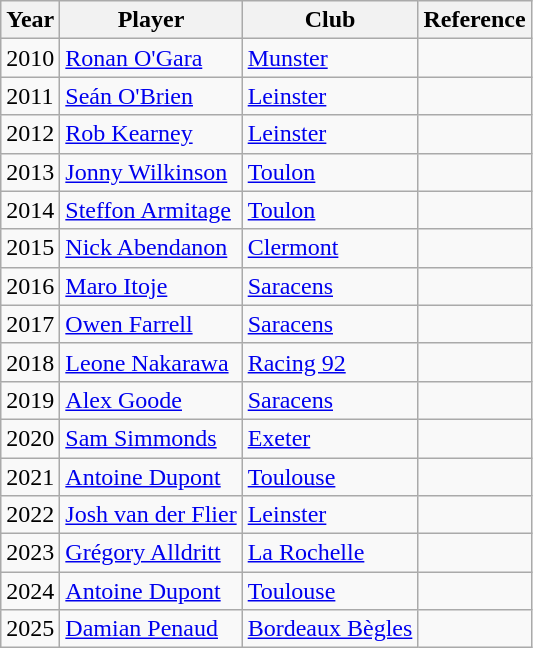<table class=wikitable>
<tr>
<th scope=col>Year</th>
<th scope=col>Player</th>
<th scope=col>Club</th>
<th scope=col>Reference</th>
</tr>
<tr>
<td>2010</td>
<td> <a href='#'>Ronan O'Gara</a></td>
<td> <a href='#'>Munster</a></td>
<td></td>
</tr>
<tr>
<td>2011</td>
<td> <a href='#'>Seán O'Brien</a></td>
<td> <a href='#'>Leinster</a></td>
<td></td>
</tr>
<tr>
<td>2012</td>
<td> <a href='#'>Rob Kearney</a></td>
<td> <a href='#'>Leinster</a></td>
<td></td>
</tr>
<tr>
<td>2013</td>
<td> <a href='#'>Jonny Wilkinson</a></td>
<td> <a href='#'>Toulon</a></td>
<td></td>
</tr>
<tr>
<td>2014</td>
<td> <a href='#'>Steffon Armitage</a></td>
<td> <a href='#'>Toulon</a></td>
<td></td>
</tr>
<tr>
<td>2015</td>
<td> <a href='#'>Nick Abendanon</a></td>
<td> <a href='#'>Clermont</a></td>
<td></td>
</tr>
<tr>
<td>2016</td>
<td> <a href='#'>Maro Itoje</a></td>
<td> <a href='#'>Saracens</a></td>
<td></td>
</tr>
<tr>
<td>2017</td>
<td> <a href='#'>Owen Farrell</a></td>
<td> <a href='#'>Saracens</a></td>
<td></td>
</tr>
<tr>
<td>2018</td>
<td> <a href='#'>Leone Nakarawa</a></td>
<td><a href='#'>Racing 92</a></td>
<td></td>
</tr>
<tr>
<td>2019</td>
<td> <a href='#'>Alex Goode</a></td>
<td> <a href='#'>Saracens</a></td>
<td></td>
</tr>
<tr>
<td>2020</td>
<td> <a href='#'>Sam Simmonds</a></td>
<td> <a href='#'>Exeter</a></td>
<td></td>
</tr>
<tr>
<td>2021</td>
<td> <a href='#'>Antoine Dupont</a></td>
<td> <a href='#'>Toulouse</a></td>
<td></td>
</tr>
<tr>
<td>2022</td>
<td> <a href='#'>Josh van der Flier</a></td>
<td> <a href='#'>Leinster</a></td>
<td></td>
</tr>
<tr>
<td>2023</td>
<td> <a href='#'>Grégory Alldritt</a></td>
<td> <a href='#'>La Rochelle</a></td>
<td></td>
</tr>
<tr>
<td>2024</td>
<td> <a href='#'>Antoine Dupont</a></td>
<td> <a href='#'>Toulouse</a></td>
<td></td>
</tr>
<tr>
<td>2025</td>
<td> <a href='#'>Damian Penaud</a></td>
<td> <a href='#'>Bordeaux Bègles</a></td>
<td></td>
</tr>
</table>
